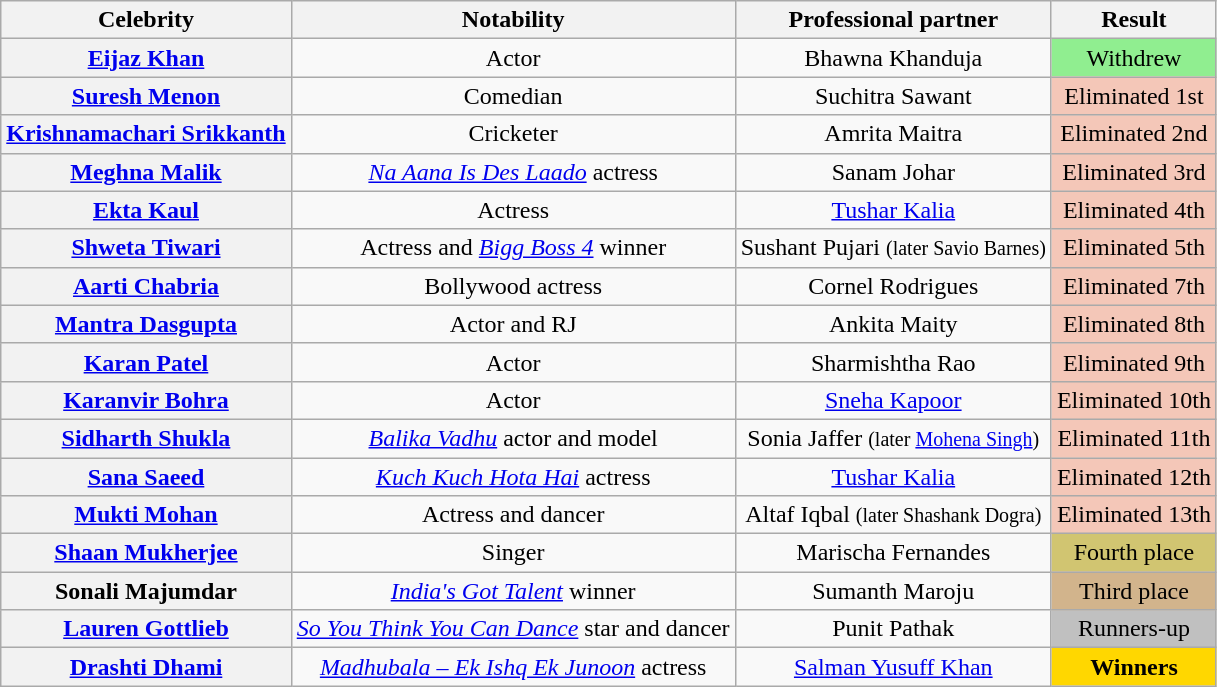<table class="wikitable sortable" style="text-align:center;">
<tr>
<th scope="col">Celebrity</th>
<th scope="col" class="unsortable">Notability</th>
<th scope="col">Professional partner</th>
<th scope="col">Result</th>
</tr>
<tr>
<th><a href='#'>Eijaz Khan</a></th>
<td>Actor</td>
<td>Bhawna Khanduja</td>
<td bgcolor=lightgreen>Withdrew</td>
</tr>
<tr>
<th><a href='#'>Suresh Menon</a></th>
<td>Comedian</td>
<td>Suchitra Sawant</td>
<td bgcolor="f4c7b8">Eliminated 1st</td>
</tr>
<tr>
<th><a href='#'>Krishnamachari Srikkanth</a></th>
<td>Cricketer</td>
<td>Amrita Maitra</td>
<td bgcolor="f4c7b8">Eliminated 2nd</td>
</tr>
<tr>
<th><a href='#'>Meghna Malik</a></th>
<td><em><a href='#'>Na Aana Is Des Laado</a></em> actress</td>
<td>Sanam Johar</td>
<td bgcolor="f4c7b8">Eliminated 3rd</td>
</tr>
<tr>
<th><a href='#'>Ekta Kaul</a></th>
<td>Actress</td>
<td><a href='#'>Tushar Kalia</a></td>
<td bgcolor="f4c7b8">Eliminated 4th</td>
</tr>
<tr>
<th><a href='#'>Shweta Tiwari</a></th>
<td>Actress and <em><a href='#'>Bigg Boss 4</a></em> winner</td>
<td>Sushant Pujari <small>(later Savio Barnes)</small></td>
<td bgcolor="f4c7b8">Eliminated 5th</td>
</tr>
<tr>
<th><a href='#'>Aarti Chabria</a></th>
<td>Bollywood actress</td>
<td>Cornel Rodrigues</td>
<td bgcolor="f4c7b8">Eliminated 7th</td>
</tr>
<tr>
<th><a href='#'>Mantra Dasgupta</a></th>
<td>Actor and RJ</td>
<td>Ankita Maity</td>
<td bgcolor="f4c7b8">Eliminated 8th</td>
</tr>
<tr>
<th><a href='#'>Karan Patel</a></th>
<td>Actor</td>
<td>Sharmishtha Rao</td>
<td bgcolor="f4c7b8">Eliminated 9th</td>
</tr>
<tr>
<th><a href='#'>Karanvir Bohra</a></th>
<td>Actor</td>
<td><a href='#'>Sneha Kapoor</a></td>
<td bgcolor="f4c7b8">Eliminated 10th</td>
</tr>
<tr>
<th><a href='#'>Sidharth Shukla</a></th>
<td><em><a href='#'>Balika Vadhu</a></em> actor and model</td>
<td>Sonia Jaffer <small>(later <a href='#'>Mohena Singh</a>)</small></td>
<td bgcolor="f4c7b8">Eliminated 11th</td>
</tr>
<tr>
<th><a href='#'>Sana Saeed</a></th>
<td><em><a href='#'>Kuch Kuch Hota Hai</a></em> actress</td>
<td><a href='#'>Tushar Kalia</a></td>
<td bgcolor="f4c7b8">Eliminated 12th</td>
</tr>
<tr>
<th><a href='#'>Mukti Mohan</a></th>
<td>Actress and dancer</td>
<td>Altaf Iqbal <small>(later Shashank Dogra)</small></td>
<td bgcolor="f4c7b8">Eliminated 13th</td>
</tr>
<tr>
<th><a href='#'>Shaan Mukherjee</a></th>
<td>Singer</td>
<td>Marischa Fernandes</td>
<td style="background:#d1c571;">Fourth place</td>
</tr>
<tr>
<th>Sonali Majumdar</th>
<td><em><a href='#'>India's Got Talent</a></em> winner</td>
<td>Sumanth Maroju</td>
<td bgcolor="tan">Third place</td>
</tr>
<tr>
<th><a href='#'>Lauren Gottlieb</a></th>
<td><em><a href='#'>So You Think You Can Dance</a></em> star and dancer</td>
<td>Punit Pathak</td>
<td bgcolor="silver">Runners-up</td>
</tr>
<tr>
<th><a href='#'>Drashti Dhami</a></th>
<td><em><a href='#'>Madhubala – Ek Ishq Ek Junoon</a></em> actress</td>
<td><a href='#'>Salman Yusuff Khan</a></td>
<td bgcolor="gold"><strong>Winners</strong></td>
</tr>
</table>
